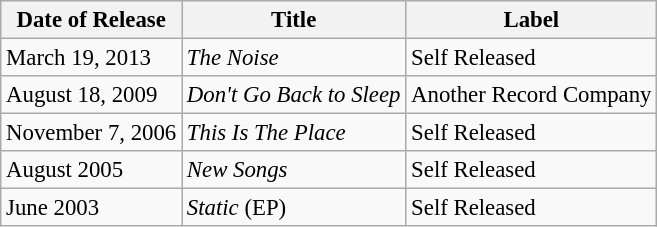<table class="wikitable" style="font-size: 95%;">
<tr>
<th>Date of Release</th>
<th>Title</th>
<th>Label</th>
</tr>
<tr>
<td>March 19, 2013</td>
<td><em>The Noise</em></td>
<td>Self Released</td>
</tr>
<tr>
<td>August 18, 2009</td>
<td><em>Don't Go Back to Sleep</em></td>
<td>Another Record Company</td>
</tr>
<tr>
<td>November 7, 2006</td>
<td><em>This Is The Place</em></td>
<td>Self Released</td>
</tr>
<tr>
<td>August 2005</td>
<td><em>New Songs</em></td>
<td>Self Released</td>
</tr>
<tr>
<td>June 2003</td>
<td><em>Static</em> (EP)</td>
<td>Self Released</td>
</tr>
</table>
